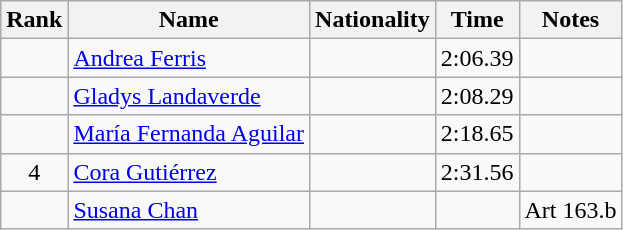<table class="wikitable sortable" style="text-align:center">
<tr>
<th>Rank</th>
<th>Name</th>
<th>Nationality</th>
<th>Time</th>
<th>Notes</th>
</tr>
<tr>
<td></td>
<td align=left><a href='#'>Andrea Ferris</a></td>
<td align=left></td>
<td>2:06.39</td>
<td></td>
</tr>
<tr>
<td></td>
<td align=left><a href='#'>Gladys Landaverde</a></td>
<td align=left></td>
<td>2:08.29</td>
<td></td>
</tr>
<tr>
<td></td>
<td align=left><a href='#'>María Fernanda Aguilar</a></td>
<td align=left></td>
<td>2:18.65</td>
<td></td>
</tr>
<tr>
<td>4</td>
<td align=left><a href='#'>Cora Gutiérrez</a></td>
<td align=left></td>
<td>2:31.56</td>
<td></td>
</tr>
<tr>
<td></td>
<td align=left><a href='#'>Susana Chan</a></td>
<td align=left></td>
<td></td>
<td>Art 163.b</td>
</tr>
</table>
